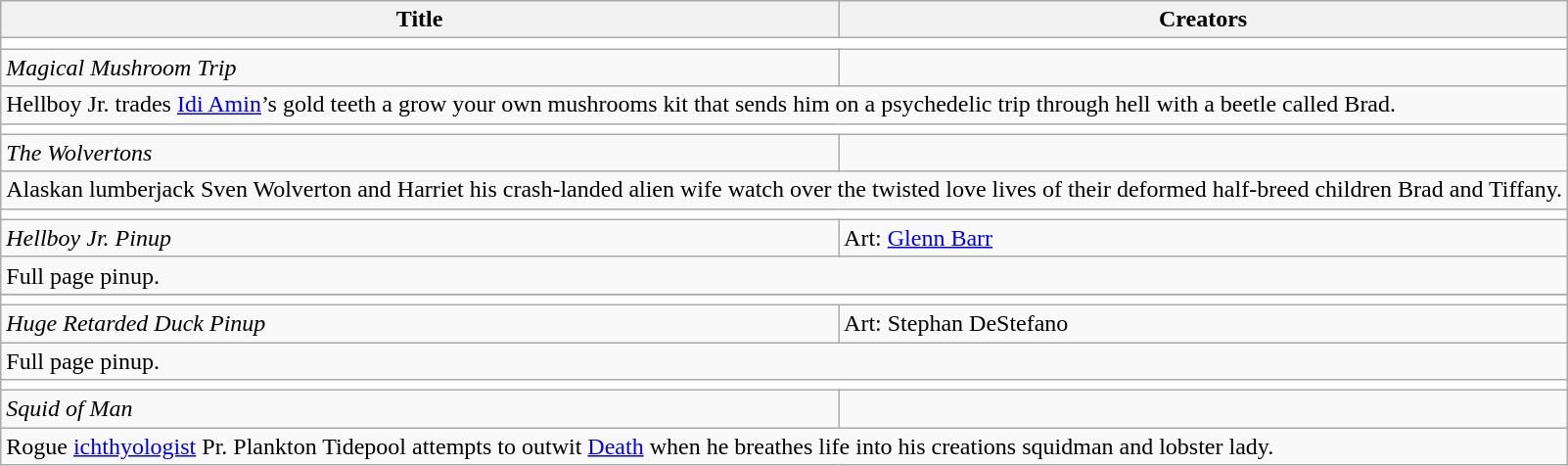<table class="wikitable">
<tr>
<th>Title</th>
<th>Creators</th>
</tr>
<tr>
<td colspan="6" bgcolor="#FFFFFF"></td>
</tr>
<tr>
<td><em>Magical Mushroom Trip</em></td>
<td></td>
</tr>
<tr>
<td colspan="6">Hellboy Jr. trades <a href='#'>Idi Amin</a>’s gold teeth a grow your own mushrooms kit that sends him on a psychedelic trip through hell with a beetle called Brad.</td>
</tr>
<tr>
<td colspan="6" bgcolor="#FFFFFF"></td>
</tr>
<tr>
<td><em>The Wolvertons</em></td>
<td></td>
</tr>
<tr>
<td colspan="6">Alaskan lumberjack Sven Wolverton and Harriet his crash-landed alien wife watch over the twisted love lives of their deformed half-breed children Brad and Tiffany.</td>
</tr>
<tr>
<td colspan="6" bgcolor="#FFFFFF"></td>
</tr>
<tr>
<td><em>Hellboy Jr. Pinup</em></td>
<td>Art: <a href='#'>Glenn Barr</a></td>
</tr>
<tr>
<td colspan="6">Full page pinup.</td>
</tr>
<tr>
</tr>
<tr>
<td colspan="6" bgcolor="#FFFFFF"></td>
</tr>
<tr>
<td><em>Huge Retarded Duck Pinup</em></td>
<td>Art: Stephan DeStefano</td>
</tr>
<tr>
<td colspan="6">Full page pinup.</td>
</tr>
<tr>
<td colspan="6" bgcolor="#FFFFFF"></td>
</tr>
<tr>
<td><em>Squid of Man</em></td>
<td></td>
</tr>
<tr>
<td colspan="6">Rogue <a href='#'>ichthyologist</a> Pr. Plankton Tidepool attempts to outwit <a href='#'>Death</a> when he breathes life into his creations squidman and lobster lady.</td>
</tr>
</table>
